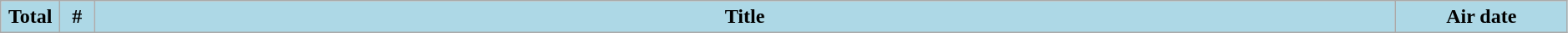<table class="wikitable plainrowheaders" style="width:99%; background:#fff;">
<tr>
<th style="background:#add8e6; width:40px;">Total</th>
<th style="background:#add8e6; width:20px;">#</th>
<th style="background: #add8e6;">Title</th>
<th style="background:#add8e6; width:130px;">Air date<br>






</th>
</tr>
</table>
